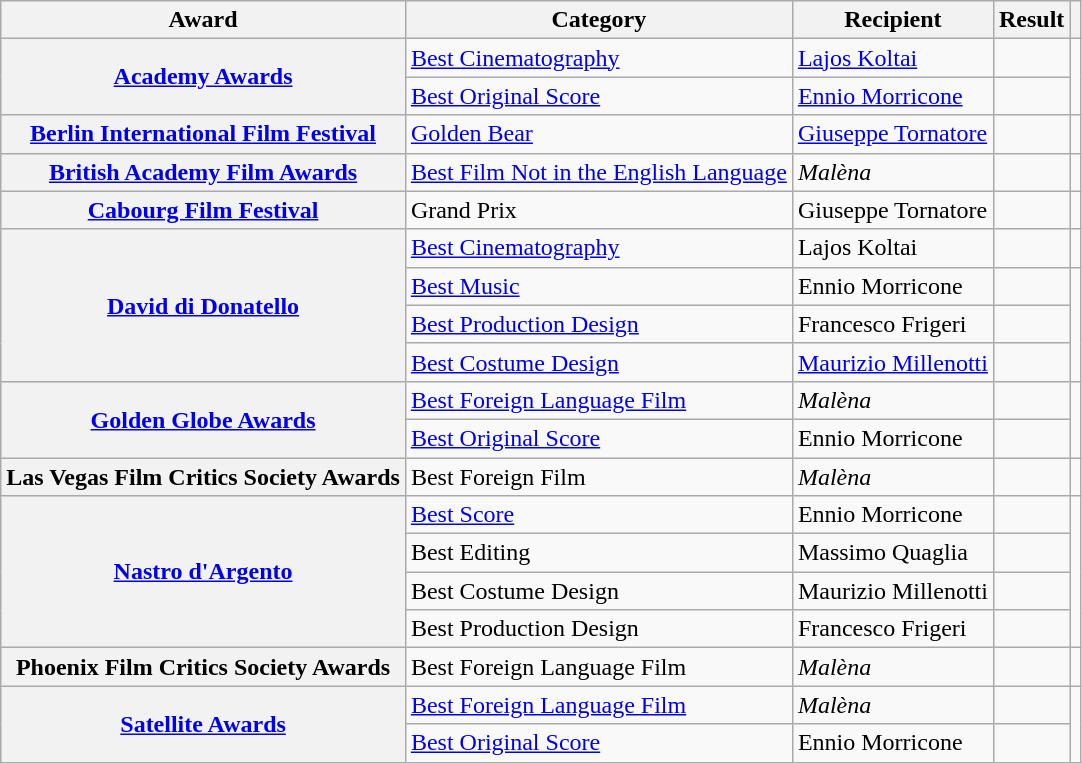<table class="wikitable sortable plainrowheaders">
<tr>
<th scope="col">Award</th>
<th scope="col">Category</th>
<th scope="col">Recipient</th>
<th scope="col">Result</th>
<th class=unsortable></th>
</tr>
<tr>
<th scope="row" rowspan="2"><a href='#'>Academy Awards</a></th>
<td><a href='#'>Best Cinematography</a></td>
<td><a href='#'>Lajos Koltai</a></td>
<td></td>
<td rowspan="2"></td>
</tr>
<tr>
<td><a href='#'>Best Original Score</a></td>
<td><a href='#'>Ennio Morricone</a></td>
<td></td>
</tr>
<tr>
<th scope="row"><a href='#'>Berlin International Film Festival</a></th>
<td><a href='#'>Golden Bear</a></td>
<td><a href='#'>Giuseppe Tornatore</a></td>
<td></td>
<td></td>
</tr>
<tr>
<th scope="row"><a href='#'>British Academy Film Awards</a></th>
<td><a href='#'>Best Film Not in the English Language</a></td>
<td><em>Malèna</em></td>
<td></td>
<td></td>
</tr>
<tr>
<th scope="row"><a href='#'>Cabourg Film Festival</a></th>
<td>Grand Prix</td>
<td>Giuseppe Tornatore</td>
<td></td>
<td></td>
</tr>
<tr>
<th scope="row" rowspan=4><a href='#'>David di Donatello</a></th>
<td><a href='#'>Best Cinematography</a></td>
<td>Lajos Koltai</td>
<td></td>
<td></td>
</tr>
<tr>
<td><a href='#'>Best Music</a></td>
<td>Ennio Morricone</td>
<td></td>
<td rowspan="3"></td>
</tr>
<tr>
<td><a href='#'>Best Production Design</a></td>
<td>Francesco Frigeri</td>
<td></td>
</tr>
<tr>
<td><a href='#'>Best Costume Design</a></td>
<td><a href='#'>Maurizio Millenotti</a></td>
<td></td>
</tr>
<tr>
<th scope="row" rowspan=2><a href='#'>Golden Globe Awards</a></th>
<td><a href='#'>Best Foreign Language Film</a></td>
<td><em>Malèna</em></td>
<td></td>
<td rowspan="2"></td>
</tr>
<tr>
<td><a href='#'>Best Original Score</a></td>
<td>Ennio Morricone</td>
<td></td>
</tr>
<tr>
<th scope="row">Las Vegas Film Critics Society Awards</th>
<td>Best Foreign Film</td>
<td><em>Malèna</em></td>
<td></td>
<td></td>
</tr>
<tr>
<th scope="row" rowspan=4><a href='#'>Nastro d'Argento</a></th>
<td><a href='#'>Best Score</a></td>
<td>Ennio Morricone</td>
<td></td>
<td rowspan="4"></td>
</tr>
<tr>
<td>Best Editing</td>
<td>Massimo Quaglia</td>
<td></td>
</tr>
<tr>
<td>Best Costume Design</td>
<td>Maurizio Millenotti</td>
<td></td>
</tr>
<tr>
<td>Best Production Design</td>
<td>Francesco Frigeri</td>
<td></td>
</tr>
<tr>
<th scope="row">Phoenix Film Critics Society Awards</th>
<td>Best Foreign Language Film</td>
<td><em>Malèna</em></td>
<td></td>
<td></td>
</tr>
<tr>
<th scope="row" rowspan="2"><a href='#'>Satellite Awards</a></th>
<td><a href='#'>Best Foreign Language Film</a></td>
<td><em>Malèna</em></td>
<td></td>
<td rowspan="2"></td>
</tr>
<tr>
<td><a href='#'>Best Original Score</a></td>
<td>Ennio Morricone</td>
<td></td>
</tr>
</table>
